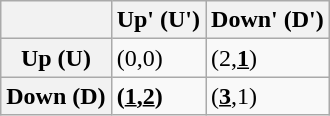<table class="wikitable">
<tr>
<th></th>
<th>Up' (U')</th>
<th>Down' (D')</th>
</tr>
<tr>
<th>Up (U)</th>
<td>(0,0)</td>
<td>(2,<strong><u>1</u></strong>)</td>
</tr>
<tr>
<th>Down (D)</th>
<td><strong>(<u>1</u>,<u>2</u>)</strong></td>
<td>(<u><strong>3</strong></u>,1)</td>
</tr>
</table>
